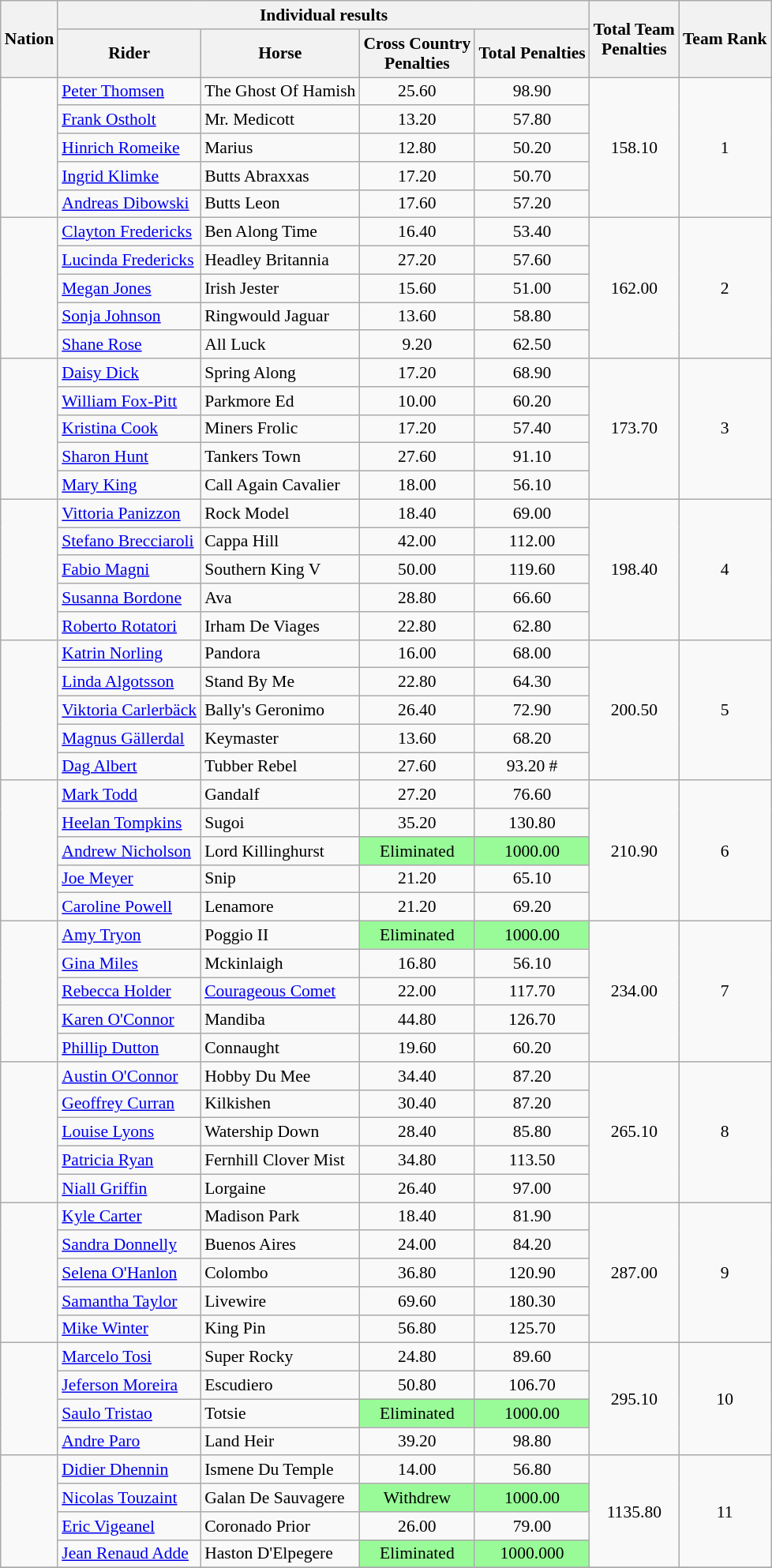<table class="wikitable sortable" style="font-size:90%">
<tr>
<th rowspan="2">Nation</th>
<th colspan="4">Individual results</th>
<th rowspan="2">Total Team<br>Penalties</th>
<th rowspan="2">Team Rank</th>
</tr>
<tr>
<th>Rider</th>
<th>Horse</th>
<th>Cross Country <br>Penalties</th>
<th>Total Penalties</th>
</tr>
<tr>
<td rowspan="5"></td>
<td><a href='#'>Peter Thomsen</a></td>
<td>The Ghost Of Hamish</td>
<td align=center>25.60</td>
<td align=center>98.90</td>
<td align=center rowspan="5">158.10</td>
<td align=center rowspan="5">1</td>
</tr>
<tr>
<td><a href='#'>Frank Ostholt</a></td>
<td>Mr. Medicott</td>
<td align=center>13.20</td>
<td align=center>57.80</td>
</tr>
<tr>
<td><a href='#'>Hinrich Romeike</a></td>
<td>Marius</td>
<td align=center>12.80</td>
<td align=center>50.20</td>
</tr>
<tr>
<td><a href='#'>Ingrid Klimke</a></td>
<td>Butts Abraxxas</td>
<td align=center>17.20</td>
<td align=center>50.70</td>
</tr>
<tr>
<td><a href='#'>Andreas Dibowski</a></td>
<td>Butts Leon</td>
<td align=center>17.60</td>
<td align=center>57.20</td>
</tr>
<tr>
<td rowspan="5"></td>
<td><a href='#'>Clayton Fredericks</a></td>
<td>Ben Along Time</td>
<td align=center>16.40</td>
<td align=center>53.40</td>
<td align=center rowspan="5">162.00</td>
<td align=center rowspan="5">2</td>
</tr>
<tr>
<td><a href='#'>Lucinda Fredericks</a></td>
<td>Headley Britannia</td>
<td align=center>27.20</td>
<td align=center>57.60</td>
</tr>
<tr>
<td><a href='#'>Megan Jones</a></td>
<td>Irish Jester</td>
<td align=center>15.60</td>
<td align=center>51.00</td>
</tr>
<tr>
<td><a href='#'>Sonja Johnson</a></td>
<td>Ringwould Jaguar</td>
<td align=center>13.60</td>
<td align=center>58.80</td>
</tr>
<tr>
<td><a href='#'>Shane Rose</a></td>
<td>All Luck</td>
<td align=center>9.20</td>
<td align=center>62.50</td>
</tr>
<tr>
<td rowspan="5"></td>
<td><a href='#'>Daisy Dick</a></td>
<td>Spring Along</td>
<td align=center>17.20</td>
<td align=center>68.90</td>
<td align=center rowspan="5">173.70</td>
<td align=center rowspan="5">3</td>
</tr>
<tr>
<td><a href='#'>William Fox-Pitt</a></td>
<td>Parkmore Ed</td>
<td align=center>10.00</td>
<td align=center>60.20</td>
</tr>
<tr>
<td><a href='#'>Kristina Cook</a></td>
<td>Miners Frolic</td>
<td align=center>17.20</td>
<td align=center>57.40</td>
</tr>
<tr>
<td><a href='#'>Sharon Hunt</a></td>
<td>Tankers Town</td>
<td align=center>27.60</td>
<td align=center>91.10</td>
</tr>
<tr>
<td><a href='#'>Mary King</a></td>
<td>Call Again Cavalier</td>
<td align=center>18.00</td>
<td align=center>56.10</td>
</tr>
<tr>
<td rowspan="5"></td>
<td><a href='#'>Vittoria Panizzon</a></td>
<td>Rock Model</td>
<td align=center>18.40</td>
<td align=center>69.00</td>
<td align=center rowspan="5">198.40</td>
<td align=center rowspan="5">4</td>
</tr>
<tr>
<td><a href='#'>Stefano Brecciaroli</a></td>
<td>Cappa Hill</td>
<td align=center>42.00</td>
<td align=center>112.00</td>
</tr>
<tr>
<td><a href='#'>Fabio Magni</a></td>
<td>Southern King V</td>
<td align=center>50.00</td>
<td align=center>119.60</td>
</tr>
<tr>
<td><a href='#'>Susanna Bordone</a></td>
<td>Ava</td>
<td align=center>28.80</td>
<td align=center>66.60</td>
</tr>
<tr>
<td><a href='#'>Roberto Rotatori</a></td>
<td>Irham De Viages</td>
<td align=center>22.80</td>
<td align=center>62.80</td>
</tr>
<tr>
<td rowspan="5"></td>
<td><a href='#'>Katrin Norling</a></td>
<td>Pandora</td>
<td align=center>16.00</td>
<td align=center>68.00</td>
<td align=center rowspan="5">200.50</td>
<td align=center rowspan="5">5</td>
</tr>
<tr>
<td><a href='#'>Linda Algotsson</a></td>
<td>Stand By Me</td>
<td align=center>22.80</td>
<td align=center>64.30</td>
</tr>
<tr>
<td><a href='#'>Viktoria Carlerbäck</a></td>
<td>Bally's Geronimo</td>
<td align=center>26.40</td>
<td align=center>72.90</td>
</tr>
<tr>
<td><a href='#'>Magnus Gällerdal</a></td>
<td>Keymaster</td>
<td align=center>13.60</td>
<td align=center>68.20</td>
</tr>
<tr>
<td><a href='#'>Dag Albert</a></td>
<td>Tubber Rebel</td>
<td align=center>27.60</td>
<td align=center>93.20 #</td>
</tr>
<tr>
<td rowspan="5"></td>
<td><a href='#'>Mark Todd</a></td>
<td>Gandalf</td>
<td align=center>27.20</td>
<td align=center>76.60</td>
<td align=center rowspan="5">210.90</td>
<td align=center rowspan="5">6</td>
</tr>
<tr>
<td><a href='#'>Heelan Tompkins</a></td>
<td>Sugoi</td>
<td align=center>35.20</td>
<td align=center>130.80</td>
</tr>
<tr>
<td><a href='#'>Andrew Nicholson</a></td>
<td>Lord Killinghurst</td>
<td align=center bgcolor="palegreen">Eliminated</td>
<td align=center bgcolor="palegreen">1000.00</td>
</tr>
<tr>
<td><a href='#'>Joe Meyer</a></td>
<td>Snip</td>
<td align=center>21.20</td>
<td align=center>65.10</td>
</tr>
<tr>
<td><a href='#'>Caroline Powell</a></td>
<td>Lenamore</td>
<td align=center>21.20</td>
<td align=center>69.20</td>
</tr>
<tr>
<td rowspan="5"></td>
<td><a href='#'>Amy Tryon</a></td>
<td>Poggio II</td>
<td align=center bgcolor="palegreen">Eliminated</td>
<td align=center bgcolor="palegreen">1000.00</td>
<td align=center rowspan="5">234.00</td>
<td align=center rowspan="5">7</td>
</tr>
<tr>
<td><a href='#'>Gina Miles</a></td>
<td>Mckinlaigh</td>
<td align=center>16.80</td>
<td align=center>56.10</td>
</tr>
<tr>
<td><a href='#'>Rebecca Holder</a></td>
<td><a href='#'>Courageous Comet</a></td>
<td align=center>22.00</td>
<td align=center>117.70</td>
</tr>
<tr>
<td><a href='#'>Karen O'Connor</a></td>
<td>Mandiba</td>
<td align=center>44.80</td>
<td align=center>126.70</td>
</tr>
<tr>
<td><a href='#'>Phillip Dutton</a></td>
<td>Connaught</td>
<td align=center>19.60</td>
<td align=center>60.20</td>
</tr>
<tr>
<td rowspan="5"></td>
<td><a href='#'>Austin O'Connor</a></td>
<td>Hobby Du Mee</td>
<td align=center>34.40</td>
<td align=center>87.20</td>
<td align=center rowspan="5">265.10</td>
<td align=center rowspan="5">8</td>
</tr>
<tr>
<td><a href='#'>Geoffrey Curran</a></td>
<td>Kilkishen</td>
<td align=center>30.40</td>
<td align=center>87.20</td>
</tr>
<tr>
<td><a href='#'>Louise Lyons</a></td>
<td>Watership Down</td>
<td align=center>28.40</td>
<td align=center>85.80</td>
</tr>
<tr>
<td><a href='#'>Patricia Ryan</a></td>
<td>Fernhill Clover Mist</td>
<td align=center>34.80</td>
<td align=center>113.50</td>
</tr>
<tr>
<td><a href='#'>Niall Griffin</a></td>
<td>Lorgaine</td>
<td align=center>26.40</td>
<td align=center>97.00</td>
</tr>
<tr>
<td rowspan="5"></td>
<td><a href='#'>Kyle Carter</a></td>
<td>Madison Park</td>
<td align=center>18.40</td>
<td align=center>81.90</td>
<td align=center rowspan="5">287.00</td>
<td align=center rowspan="5">9</td>
</tr>
<tr>
<td><a href='#'>Sandra Donnelly</a></td>
<td>Buenos Aires</td>
<td align=center>24.00</td>
<td align=center>84.20</td>
</tr>
<tr>
<td><a href='#'>Selena O'Hanlon</a></td>
<td>Colombo</td>
<td align=center>36.80</td>
<td align=center>120.90</td>
</tr>
<tr>
<td><a href='#'>Samantha Taylor</a></td>
<td>Livewire</td>
<td align=center>69.60</td>
<td align=center>180.30</td>
</tr>
<tr>
<td><a href='#'>Mike Winter</a></td>
<td>King Pin</td>
<td align=center>56.80</td>
<td align=center>125.70</td>
</tr>
<tr>
<td rowspan="4"></td>
<td><a href='#'>Marcelo Tosi</a></td>
<td>Super Rocky</td>
<td align=center>24.80</td>
<td align=center>89.60</td>
<td align=center rowspan="4">295.10</td>
<td align=center rowspan="4">10</td>
</tr>
<tr>
<td><a href='#'>Jeferson Moreira</a></td>
<td>Escudiero</td>
<td align=center>50.80</td>
<td align=center>106.70</td>
</tr>
<tr>
<td><a href='#'>Saulo Tristao</a></td>
<td>Totsie</td>
<td align=center bgcolor="palegreen">Eliminated</td>
<td align=center bgcolor="palegreen">1000.00</td>
</tr>
<tr>
<td><a href='#'>Andre Paro</a></td>
<td>Land Heir</td>
<td align=center>39.20</td>
<td align=center>98.80</td>
</tr>
<tr>
<td rowspan="4"></td>
<td><a href='#'>Didier Dhennin</a></td>
<td>Ismene Du Temple</td>
<td align=center>14.00</td>
<td align=center>56.80</td>
<td align=center rowspan="4">1135.80</td>
<td align=center rowspan="4">11</td>
</tr>
<tr>
<td><a href='#'>Nicolas Touzaint</a></td>
<td>Galan De Sauvagere</td>
<td align=center bgcolor="palegreen">Withdrew</td>
<td align=center bgcolor="palegreen">1000.00</td>
</tr>
<tr>
<td><a href='#'>Eric Vigeanel</a></td>
<td>Coronado Prior</td>
<td align=center>26.00</td>
<td align=center>79.00</td>
</tr>
<tr>
<td><a href='#'>Jean Renaud Adde</a></td>
<td>Haston D'Elpegere</td>
<td align=center bgcolor="palegreen">Eliminated</td>
<td align=center bgcolor="palegreen">1000.000</td>
</tr>
<tr>
</tr>
</table>
